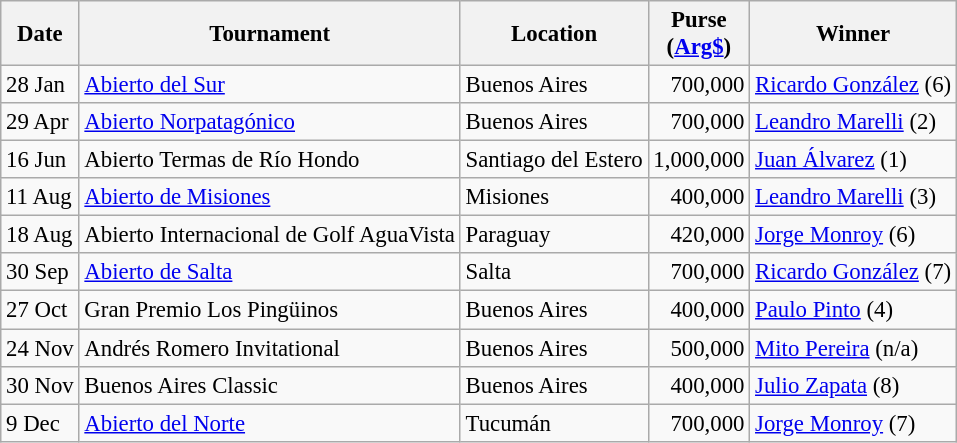<table class="wikitable" style="font-size:95%">
<tr>
<th>Date</th>
<th>Tournament</th>
<th>Location</th>
<th>Purse<br>(<a href='#'>Arg$</a>)</th>
<th>Winner</th>
</tr>
<tr>
<td>28 Jan</td>
<td><a href='#'>Abierto del Sur</a></td>
<td>Buenos Aires</td>
<td align=right>700,000</td>
<td> <a href='#'>Ricardo González</a> (6)</td>
</tr>
<tr>
<td>29 Apr</td>
<td><a href='#'>Abierto Norpatagónico</a></td>
<td>Buenos Aires</td>
<td align=right>700,000</td>
<td> <a href='#'>Leandro Marelli</a> (2)</td>
</tr>
<tr>
<td>16 Jun</td>
<td>Abierto Termas de Río Hondo</td>
<td>Santiago del Estero</td>
<td align=right>1,000,000</td>
<td> <a href='#'>Juan Álvarez</a> (1)</td>
</tr>
<tr>
<td>11 Aug</td>
<td><a href='#'>Abierto de Misiones</a></td>
<td>Misiones</td>
<td align=right>400,000</td>
<td> <a href='#'>Leandro Marelli</a> (3)</td>
</tr>
<tr>
<td>18 Aug</td>
<td>Abierto Internacional de Golf AguaVista</td>
<td>Paraguay</td>
<td align=right>420,000</td>
<td> <a href='#'>Jorge Monroy</a> (6)</td>
</tr>
<tr>
<td>30 Sep</td>
<td><a href='#'>Abierto de Salta</a></td>
<td>Salta</td>
<td align=right>700,000</td>
<td> <a href='#'>Ricardo González</a> (7)</td>
</tr>
<tr>
<td>27 Oct</td>
<td>Gran Premio Los Pingüinos</td>
<td>Buenos Aires</td>
<td align=right>400,000</td>
<td> <a href='#'>Paulo Pinto</a> (4)</td>
</tr>
<tr>
<td>24 Nov</td>
<td>Andrés Romero Invitational</td>
<td>Buenos Aires</td>
<td align=right>500,000</td>
<td> <a href='#'>Mito Pereira</a> (n/a)</td>
</tr>
<tr>
<td>30 Nov</td>
<td>Buenos Aires Classic</td>
<td>Buenos Aires</td>
<td align=right>400,000</td>
<td> <a href='#'>Julio Zapata</a> (8)</td>
</tr>
<tr>
<td>9 Dec</td>
<td><a href='#'>Abierto del Norte</a></td>
<td>Tucumán</td>
<td align=right>700,000</td>
<td> <a href='#'>Jorge Monroy</a> (7)</td>
</tr>
</table>
